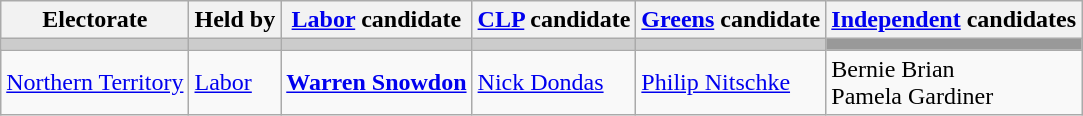<table class="wikitable">
<tr>
<th>Electorate</th>
<th>Held by</th>
<th><a href='#'>Labor</a> candidate</th>
<th><a href='#'>CLP</a> candidate</th>
<th><a href='#'>Greens</a> candidate</th>
<th><a href='#'>Independent</a> candidates</th>
</tr>
<tr bgcolor="#cccccc">
<td></td>
<td></td>
<td></td>
<td></td>
<td></td>
<td bgcolor="#999999"></td>
</tr>
<tr>
<td><a href='#'>Northern Territory</a></td>
<td><a href='#'>Labor</a></td>
<td><strong><a href='#'>Warren Snowdon</a></strong></td>
<td><a href='#'>Nick Dondas</a></td>
<td><a href='#'>Philip Nitschke</a></td>
<td>Bernie Brian<br>Pamela Gardiner</td>
</tr>
</table>
